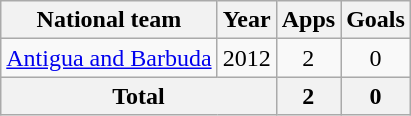<table class="wikitable" style="text-align: center;">
<tr>
<th>National team</th>
<th>Year</th>
<th>Apps</th>
<th>Goals</th>
</tr>
<tr>
<td rowspan="1" valign="center"><a href='#'>Antigua and Barbuda</a></td>
<td>2012</td>
<td>2</td>
<td>0</td>
</tr>
<tr>
<th colspan="2">Total</th>
<th>2</th>
<th>0</th>
</tr>
</table>
